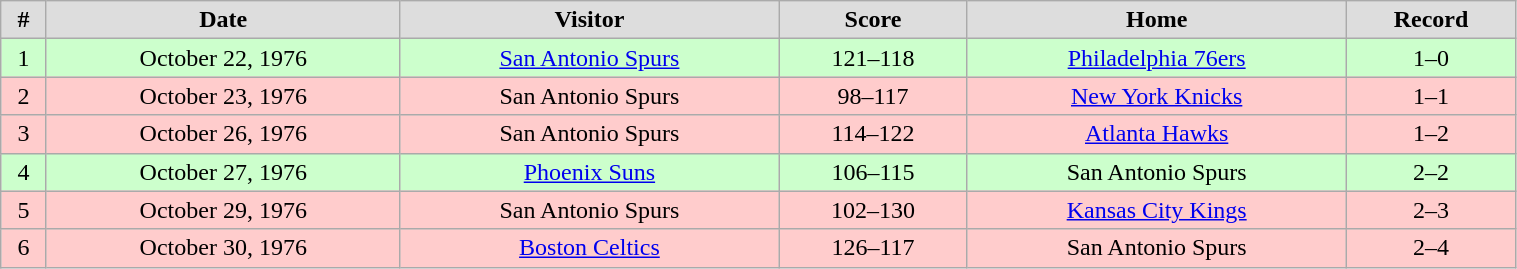<table class="wikitable" width="80%">
<tr align="center"  bgcolor="#dddddd">
<td><strong>#</strong></td>
<td><strong>Date</strong></td>
<td><strong>Visitor</strong></td>
<td><strong>Score</strong></td>
<td><strong>Home</strong></td>
<td><strong>Record</strong></td>
</tr>
<tr align="center" bgcolor="#ccffcc">
<td>1</td>
<td>October 22, 1976</td>
<td><a href='#'>San Antonio Spurs</a></td>
<td>121–118</td>
<td><a href='#'>Philadelphia 76ers</a></td>
<td>1–0</td>
</tr>
<tr align="center" bgcolor="#ffcccc">
<td>2</td>
<td>October 23, 1976</td>
<td>San Antonio Spurs</td>
<td>98–117</td>
<td><a href='#'>New York Knicks</a></td>
<td>1–1</td>
</tr>
<tr align="center" bgcolor="#ffcccc">
<td>3</td>
<td>October 26, 1976</td>
<td>San Antonio Spurs</td>
<td>114–122</td>
<td><a href='#'>Atlanta Hawks</a></td>
<td>1–2</td>
</tr>
<tr align="center" bgcolor="#ccffcc">
<td>4</td>
<td>October 27, 1976</td>
<td><a href='#'>Phoenix Suns</a></td>
<td>106–115</td>
<td>San Antonio Spurs</td>
<td>2–2</td>
</tr>
<tr align="center" bgcolor="#ffcccc">
<td>5</td>
<td>October 29, 1976</td>
<td>San Antonio Spurs</td>
<td>102–130</td>
<td><a href='#'>Kansas City Kings</a></td>
<td>2–3</td>
</tr>
<tr align="center" bgcolor="#ffcccc">
<td>6</td>
<td>October 30, 1976</td>
<td><a href='#'>Boston Celtics</a></td>
<td>126–117</td>
<td>San Antonio Spurs</td>
<td>2–4</td>
</tr>
</table>
